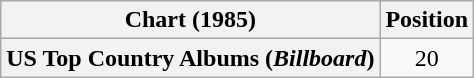<table class="wikitable plainrowheaders" style="text-align:center">
<tr>
<th scope="col">Chart (1985)</th>
<th scope="col">Position</th>
</tr>
<tr>
<th scope="row">US Top Country Albums (<em>Billboard</em>)</th>
<td>20</td>
</tr>
</table>
